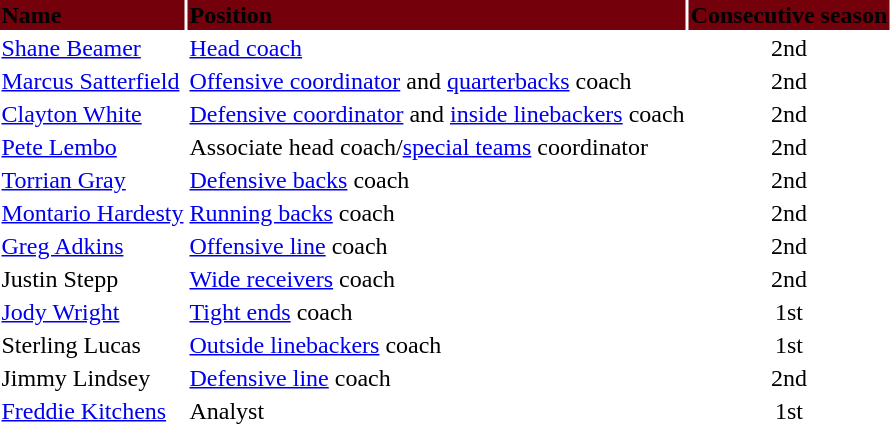<table class="to colors" style="text-align: left;">
<tr>
<th style="background:#73000a;"><span>Name</span></th>
<th style="background:#73000a;"><span>Position</span></th>
<th style="background:#73000a;"><span>Consecutive season</span></th>
</tr>
<tr>
<td><a href='#'>Shane Beamer</a></td>
<td><a href='#'>Head coach</a></td>
<td align=center>2nd</td>
</tr>
<tr>
<td><a href='#'>Marcus Satterfield</a></td>
<td><a href='#'>Offensive coordinator</a> and <a href='#'>quarterbacks</a> coach</td>
<td align=center>2nd</td>
</tr>
<tr>
<td><a href='#'>Clayton White</a></td>
<td><a href='#'>Defensive coordinator</a> and <a href='#'>inside linebackers</a> coach</td>
<td align=center>2nd</td>
</tr>
<tr>
<td><a href='#'>Pete Lembo</a></td>
<td>Associate head coach/<a href='#'>special teams</a> coordinator</td>
<td align="center">2nd</td>
</tr>
<tr>
<td><a href='#'>Torrian Gray</a></td>
<td><a href='#'>Defensive backs</a> coach</td>
<td align=center>2nd</td>
</tr>
<tr>
<td><a href='#'>Montario Hardesty</a></td>
<td><a href='#'>Running backs</a> coach</td>
<td align=center>2nd</td>
</tr>
<tr>
<td><a href='#'>Greg Adkins</a></td>
<td><a href='#'>Offensive line</a> coach</td>
<td align=center>2nd</td>
</tr>
<tr>
<td>Justin Stepp</td>
<td><a href='#'>Wide receivers</a> coach</td>
<td align=center>2nd</td>
</tr>
<tr>
<td><a href='#'>Jody Wright</a></td>
<td><a href='#'>Tight ends</a> coach</td>
<td align=center>1st</td>
</tr>
<tr>
<td>Sterling Lucas</td>
<td><a href='#'>Outside linebackers</a> coach</td>
<td align=center>1st</td>
</tr>
<tr>
<td>Jimmy Lindsey</td>
<td><a href='#'>Defensive line</a> coach</td>
<td align=center>2nd</td>
</tr>
<tr>
<td><a href='#'>Freddie Kitchens</a></td>
<td>Analyst</td>
<td align=center>1st</td>
</tr>
</table>
